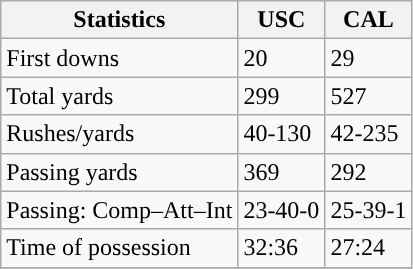<table class="wikitable" style="float: left;">
<tr>
<th>Statistics</th>
<th>USC</th>
<th>CAL</th>
</tr>
<tr>
<td>First downs</td>
<td>20</td>
<td>29</td>
</tr>
<tr>
<td>Total yards</td>
<td>299</td>
<td>527</td>
</tr>
<tr>
<td>Rushes/yards</td>
<td>40-130</td>
<td>42-235</td>
</tr>
<tr>
<td>Passing yards</td>
<td>369</td>
<td>292</td>
</tr>
<tr>
<td>Passing: Comp–Att–Int</td>
<td>23-40-0</td>
<td>25-39-1</td>
</tr>
<tr>
<td>Time of possession</td>
<td>32:36</td>
<td>27:24</td>
</tr>
<tr>
</tr>
</table>
